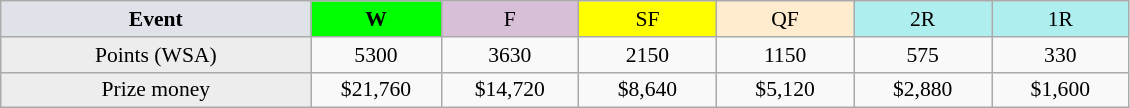<table class=wikitable style=font-size:90%;text-align:center>
<tr>
<td width=200 colspan=1 bgcolor=#dfe2e9><strong>Event</strong></td>
<td width=80 bgcolor=lime><strong>W</strong></td>
<td width=85 bgcolor=#D8BFD8>F</td>
<td width=85 bgcolor=#FFFF00>SF</td>
<td width=85 bgcolor=#ffebcd>QF</td>
<td width=85 bgcolor=#afeeee>2R</td>
<td width=85 bgcolor=#afeeee>1R</td>
</tr>
<tr>
<td bgcolor=#EDEDED>Points (WSA)</td>
<td>5300</td>
<td>3630</td>
<td>2150</td>
<td>1150</td>
<td>575</td>
<td>330</td>
</tr>
<tr>
<td bgcolor=#EDEDED>Prize money</td>
<td>$21,760</td>
<td>$14,720</td>
<td>$8,640</td>
<td>$5,120</td>
<td>$2,880</td>
<td>$1,600</td>
</tr>
</table>
